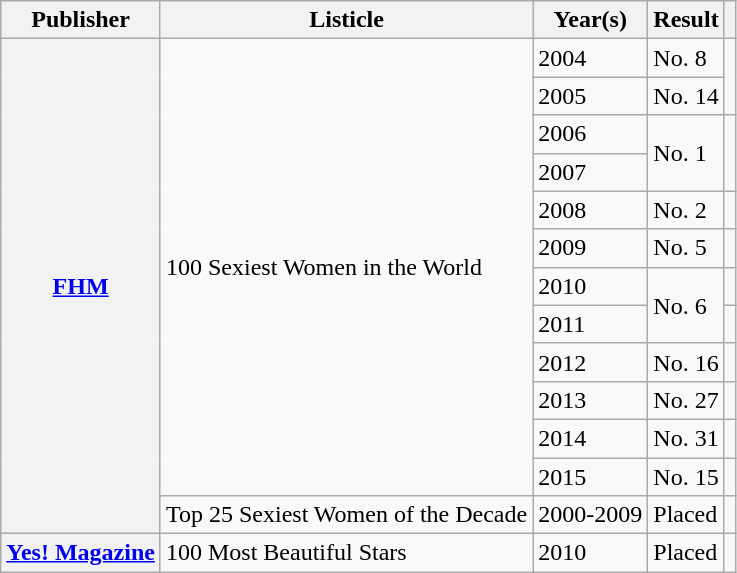<table class="wikitable plainrowheaders sortable" style="margin-right: 0;">
<tr>
<th scope="col">Publisher</th>
<th scope="col">Listicle</th>
<th scope="col">Year(s)</th>
<th scope="col">Result</th>
<th scope="col" class="unsortable"></th>
</tr>
<tr>
<th scope="rowgroup" rowspan="13"><a href='#'>FHM</a></th>
<td rowspan="12">100 Sexiest Women in the World</td>
<td>2004</td>
<td>No. 8</td>
<td rowspan="2"></td>
</tr>
<tr>
<td>2005</td>
<td>No. 14</td>
</tr>
<tr>
<td>2006</td>
<td rowspan="2">No. 1</td>
<td rowspan="2"></td>
</tr>
<tr>
<td>2007</td>
</tr>
<tr>
<td>2008</td>
<td>No. 2</td>
<td></td>
</tr>
<tr>
<td>2009</td>
<td>No. 5</td>
<td></td>
</tr>
<tr>
<td>2010</td>
<td rowspan="2">No. 6</td>
<td></td>
</tr>
<tr>
<td>2011</td>
<td></td>
</tr>
<tr>
<td>2012</td>
<td>No. 16</td>
<td></td>
</tr>
<tr>
<td>2013</td>
<td>No. 27</td>
<td></td>
</tr>
<tr>
<td>2014</td>
<td>No. 31</td>
<td></td>
</tr>
<tr>
<td>2015</td>
<td>No. 15</td>
<td></td>
</tr>
<tr>
<td>Top 25 Sexiest Women of the Decade</td>
<td>2000-2009</td>
<td>Placed</td>
<td></td>
</tr>
<tr>
<th scope="rowgroup"><a href='#'>Yes! Magazine</a></th>
<td>100 Most Beautiful Stars</td>
<td>2010</td>
<td>Placed</td>
<td></td>
</tr>
</table>
